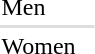<table>
<tr>
<td>Men<br></td>
<td></td>
<td></td>
<td></td>
</tr>
<tr bgcolor=#DDDDDD>
<td colspan=7></td>
</tr>
<tr>
<td>Women<br></td>
<td></td>
<td></td>
<td></td>
</tr>
</table>
